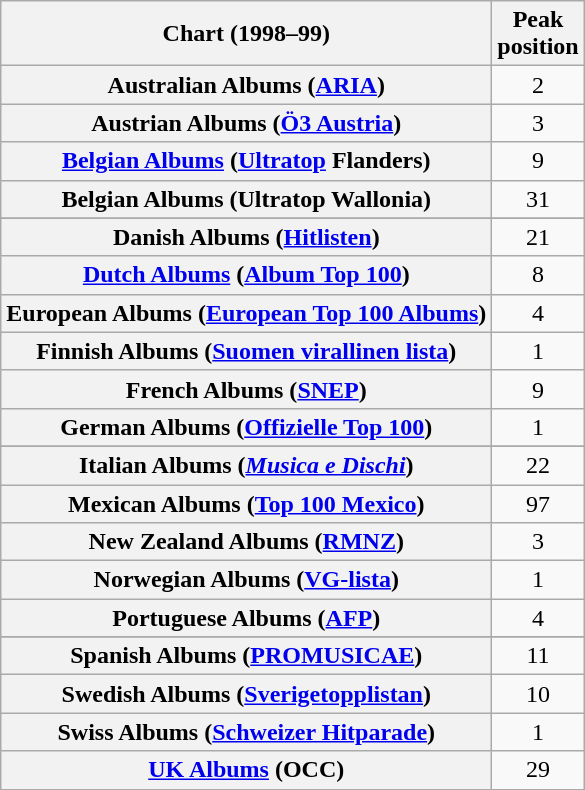<table class="wikitable plainrowheaders sortable">
<tr>
<th>Chart (1998–99)</th>
<th>Peak<br>position</th>
</tr>
<tr>
<th scope="row">Australian Albums (<a href='#'>ARIA</a>)</th>
<td align="center">2</td>
</tr>
<tr>
<th scope="row">Austrian Albums (<a href='#'>Ö3 Austria</a>)</th>
<td align="center">3</td>
</tr>
<tr>
<th scope="row"><a href='#'>Belgian Albums</a> (<a href='#'>Ultratop</a> Flanders)</th>
<td align="center">9</td>
</tr>
<tr>
<th scope="row">Belgian Albums (Ultratop Wallonia)</th>
<td align="center">31</td>
</tr>
<tr>
</tr>
<tr>
<th scope="row">Danish Albums (<a href='#'>Hitlisten</a>)</th>
<td align="center">21</td>
</tr>
<tr>
<th scope="row"><a href='#'>Dutch Albums</a> (<a href='#'>Album Top 100</a>)</th>
<td align="center">8</td>
</tr>
<tr>
<th scope="row">European Albums (<a href='#'>European Top 100 Albums</a>)</th>
<td align="center">4</td>
</tr>
<tr>
<th scope="row">Finnish Albums (<a href='#'>Suomen virallinen lista</a>)</th>
<td align="center">1</td>
</tr>
<tr>
<th scope="row">French Albums (<a href='#'>SNEP</a>)</th>
<td align="center">9</td>
</tr>
<tr>
<th scope="row">German Albums (<a href='#'>Offizielle Top 100</a>)</th>
<td align="center">1</td>
</tr>
<tr>
</tr>
<tr>
<th scope="row">Italian Albums (<em><a href='#'>Musica e Dischi</a></em>)</th>
<td align="center">22</td>
</tr>
<tr>
<th scope="row">Mexican Albums (<a href='#'>Top 100 Mexico</a>)</th>
<td align="center">97</td>
</tr>
<tr>
<th scope="row">New Zealand Albums (<a href='#'>RMNZ</a>)</th>
<td align="center">3</td>
</tr>
<tr>
<th scope="row">Norwegian Albums (<a href='#'>VG-lista</a>)</th>
<td align="center">1</td>
</tr>
<tr>
<th scope="row">Portuguese Albums (<a href='#'>AFP</a>)</th>
<td align="center">4</td>
</tr>
<tr>
</tr>
<tr>
<th scope="row">Spanish Albums (<a href='#'>PROMUSICAE</a>)</th>
<td align="center">11</td>
</tr>
<tr>
<th scope="row">Swedish Albums (<a href='#'>Sverigetopplistan</a>)</th>
<td align="center">10</td>
</tr>
<tr>
<th scope="row">Swiss Albums (<a href='#'>Schweizer Hitparade</a>)</th>
<td align="center">1</td>
</tr>
<tr>
<th scope="row"><a href='#'>UK Albums</a> (OCC)</th>
<td align="center">29</td>
</tr>
<tr>
</tr>
</table>
